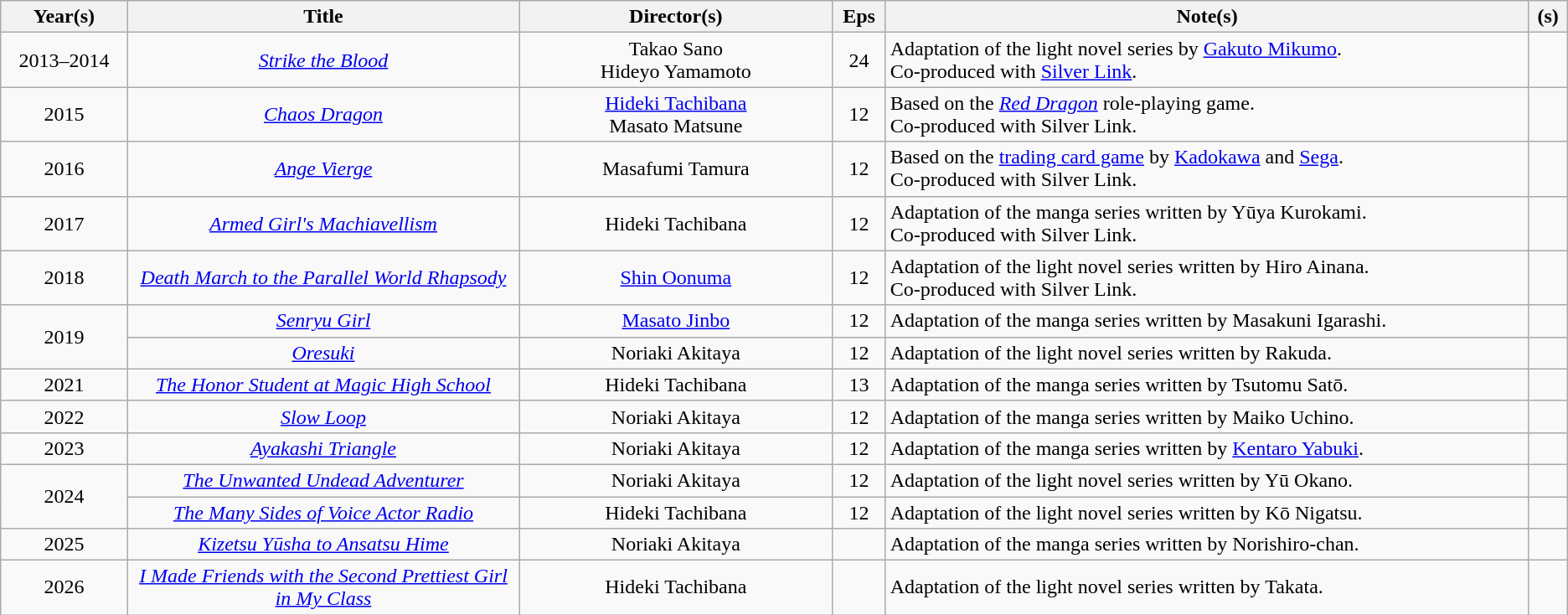<table class="wikitable sortable" style="text-align:center; margin=auto; ">
<tr>
<th scope="col">Year(s)</th>
<th scope="col" width=25%>Title</th>
<th scope="col" width=20%>Director(s)</th>
<th scope="col" class="unsortable">Eps</th>
<th scope="col" class="unsortable">Note(s)</th>
<th scope="col" class="unsortable">(s)</th>
</tr>
<tr>
<td>2013–2014</td>
<td><em><a href='#'>Strike the Blood</a></em></td>
<td>Takao Sano <br>Hideyo Yamamoto</td>
<td>24</td>
<td style="text-align:left;">Adaptation of the light novel series by <a href='#'>Gakuto Mikumo</a>.<br>Co-produced with <a href='#'>Silver Link</a>.</td>
<td></td>
</tr>
<tr>
<td>2015</td>
<td><em><a href='#'>Chaos Dragon</a></em></td>
<td><a href='#'>Hideki Tachibana</a> <br>Masato Matsune</td>
<td>12</td>
<td style="text-align:left;">Based on the <em><a href='#'>Red Dragon</a></em> role-playing game.<br>Co-produced with Silver Link.</td>
<td></td>
</tr>
<tr>
<td>2016</td>
<td><em><a href='#'>Ange Vierge</a></em></td>
<td>Masafumi Tamura</td>
<td>12</td>
<td style="text-align:left;">Based on the <a href='#'>trading card game</a> by <a href='#'>Kadokawa</a> and <a href='#'>Sega</a>.<br>Co-produced with Silver Link.</td>
<td></td>
</tr>
<tr>
<td>2017</td>
<td><em><a href='#'>Armed Girl's Machiavellism</a></em></td>
<td>Hideki Tachibana</td>
<td>12</td>
<td style="text-align:left;">Adaptation of the manga series written by Yūya Kurokami.<br>Co-produced with Silver Link.</td>
<td></td>
</tr>
<tr>
<td>2018</td>
<td><em><a href='#'>Death March to the Parallel World Rhapsody</a></em></td>
<td><a href='#'>Shin Oonuma</a></td>
<td>12</td>
<td style="text-align:left;">Adaptation of the light novel series written by Hiro Ainana.<br>Co-produced with Silver Link.</td>
<td></td>
</tr>
<tr>
<td rowspan="2">2019</td>
<td><em><a href='#'>Senryu Girl</a></em></td>
<td><a href='#'>Masato Jinbo</a></td>
<td>12</td>
<td style="text-align:left;">Adaptation of the manga series written by Masakuni Igarashi.</td>
<td></td>
</tr>
<tr>
<td><em><a href='#'>Oresuki</a></em></td>
<td>Noriaki Akitaya</td>
<td>12</td>
<td style="text-align:left;">Adaptation of the light novel series written by Rakuda.</td>
<td></td>
</tr>
<tr>
<td>2021</td>
<td><em><a href='#'>The Honor Student at Magic High School</a></em></td>
<td>Hideki Tachibana</td>
<td>13</td>
<td style="text-align:left;">Adaptation of the manga series written by Tsutomu Satō.</td>
<td></td>
</tr>
<tr>
<td>2022</td>
<td><em><a href='#'>Slow Loop</a></em></td>
<td>Noriaki Akitaya</td>
<td>12</td>
<td style="text-align:left;">Adaptation of the manga series written by Maiko Uchino.</td>
<td></td>
</tr>
<tr>
<td>2023</td>
<td><em><a href='#'>Ayakashi Triangle</a></em></td>
<td>Noriaki Akitaya</td>
<td>12</td>
<td style="text-align:left;">Adaptation of the manga series written by <a href='#'>Kentaro Yabuki</a>.</td>
<td></td>
</tr>
<tr>
<td rowspan="2">2024</td>
<td><em><a href='#'>The Unwanted Undead Adventurer</a></em></td>
<td>Noriaki Akitaya</td>
<td>12</td>
<td style="text-align:left;">Adaptation of the light novel series written by Yū Okano.</td>
<td></td>
</tr>
<tr>
<td><em><a href='#'>The Many Sides of Voice Actor Radio</a></em></td>
<td>Hideki Tachibana</td>
<td>12</td>
<td style="text-align:left;">Adaptation of the light novel series written by Kō Nigatsu.</td>
<td></td>
</tr>
<tr>
<td>2025</td>
<td><em><a href='#'>Kizetsu Yūsha to Ansatsu Hime</a></em></td>
<td>Noriaki Akitaya</td>
<td></td>
<td style="text-align:left;">Adaptation of the manga series written by Norishiro-chan.</td>
<td></td>
</tr>
<tr>
<td>2026</td>
<td><em><a href='#'>I Made Friends with the Second Prettiest Girl in My Class</a></em></td>
<td>Hideki Tachibana</td>
<td></td>
<td style="text-align:left;">Adaptation of the light novel series written by Takata.</td>
<td></td>
</tr>
</table>
